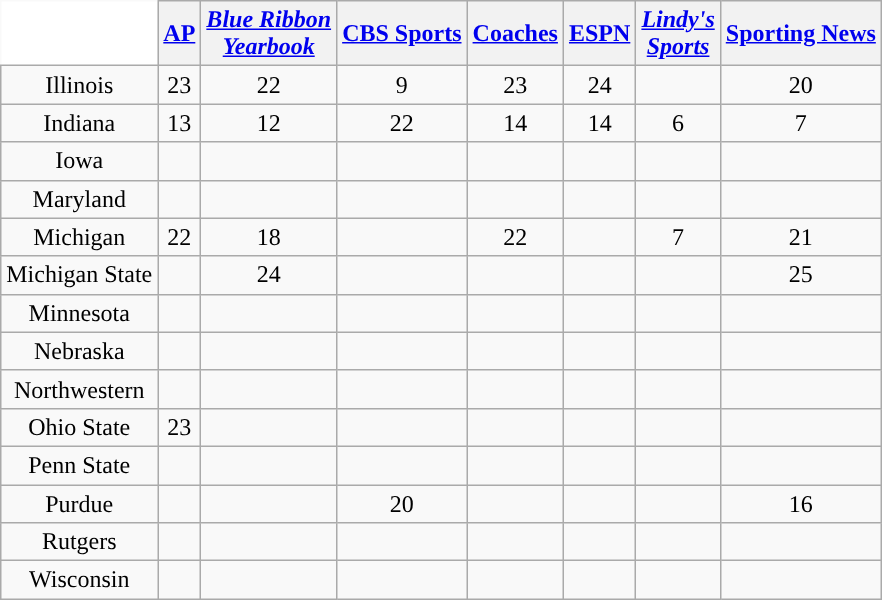<table class="wikitable" style="white-space:nowrap; text-align:center">
<tr>
<td style="background:white; border-top-style:hidden; border-left-style:hidden;"></td>
<th><a href='#'>AP</a></th>
<th><em><a href='#'>Blue Ribbon<br>Yearbook</a></em></th>
<th><a href='#'>CBS Sports</a></th>
<th><a href='#'>Coaches</a></th>
<th><a href='#'>ESPN</a></th>
<th><em><a href='#'>Lindy's<br>Sports</a></em></th>
<th><a href='#'>Sporting News</a></th>
</tr>
<tr>
<td style="background:#">Illinois</td>
<td>23</td>
<td>22</td>
<td>9</td>
<td>23</td>
<td>24</td>
<td></td>
<td>20</td>
</tr>
<tr>
<td style=>Indiana</td>
<td>13</td>
<td>12</td>
<td>22</td>
<td>14</td>
<td>14</td>
<td>6</td>
<td>7</td>
</tr>
<tr>
<td style=>Iowa</td>
<td></td>
<td></td>
<td></td>
<td></td>
<td></td>
<td></td>
<td></td>
</tr>
<tr>
<td style=>Maryland</td>
<td></td>
<td></td>
<td></td>
<td></td>
<td></td>
<td></td>
<td></td>
</tr>
<tr>
<td style=>Michigan</td>
<td>22</td>
<td>18</td>
<td></td>
<td>22</td>
<td></td>
<td>7</td>
<td>21</td>
</tr>
<tr>
<td style=>Michigan State</td>
<td></td>
<td>24</td>
<td></td>
<td></td>
<td></td>
<td></td>
<td>25</td>
</tr>
<tr>
<td style=>Minnesota</td>
<td></td>
<td></td>
<td></td>
<td></td>
<td></td>
<td></td>
<td></td>
</tr>
<tr>
<td style=>Nebraska</td>
<td></td>
<td></td>
<td></td>
<td></td>
<td></td>
<td></td>
<td></td>
</tr>
<tr>
<td style=>Northwestern</td>
<td></td>
<td></td>
<td></td>
<td></td>
<td></td>
<td></td>
<td></td>
</tr>
<tr>
<td style=>Ohio State</td>
<td>23</td>
<td></td>
<td></td>
<td></td>
<td></td>
<td></td>
<td></td>
</tr>
<tr>
<td style=>Penn State</td>
<td></td>
<td></td>
<td></td>
<td></td>
<td></td>
<td></td>
<td></td>
</tr>
<tr>
<td style=>Purdue</td>
<td></td>
<td></td>
<td>20</td>
<td></td>
<td></td>
<td></td>
<td>16</td>
</tr>
<tr>
<td style=>Rutgers</td>
<td></td>
<td></td>
<td></td>
<td></td>
<td></td>
<td></td>
<td></td>
</tr>
<tr>
<td style=>Wisconsin</td>
<td></td>
<td></td>
<td></td>
<td></td>
<td></td>
<td></td>
<td></td>
</tr>
</table>
